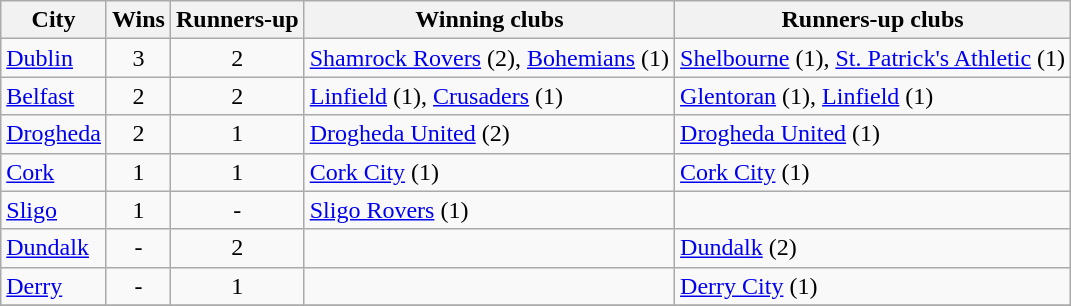<table class="wikitable">
<tr>
<th>City</th>
<th>Wins</th>
<th>Runners-up</th>
<th>Winning clubs</th>
<th>Runners-up clubs</th>
</tr>
<tr>
<td><a href='#'>Dublin</a></td>
<td align=center>3</td>
<td align=center>2</td>
<td><a href='#'>Shamrock Rovers</a> (2), <a href='#'>Bohemians</a> (1)</td>
<td><a href='#'>Shelbourne</a> (1), <a href='#'>St. Patrick's Athletic</a> (1)</td>
</tr>
<tr>
<td><a href='#'>Belfast</a></td>
<td align=center>2</td>
<td align=center>2</td>
<td><a href='#'>Linfield</a> (1), <a href='#'>Crusaders</a> (1)</td>
<td><a href='#'>Glentoran</a> (1), <a href='#'>Linfield</a> (1)</td>
</tr>
<tr>
<td><a href='#'>Drogheda</a></td>
<td align=center>2</td>
<td align=center>1</td>
<td><a href='#'>Drogheda United</a> (2)</td>
<td><a href='#'>Drogheda United</a> (1)</td>
</tr>
<tr>
<td><a href='#'>Cork</a></td>
<td align=center>1</td>
<td align=center>1</td>
<td><a href='#'>Cork City</a> (1)</td>
<td><a href='#'>Cork City</a> (1)</td>
</tr>
<tr>
<td><a href='#'>Sligo</a></td>
<td align=center>1</td>
<td align=center>-</td>
<td><a href='#'>Sligo Rovers</a> (1)</td>
<td></td>
</tr>
<tr>
<td><a href='#'>Dundalk</a></td>
<td align=center>-</td>
<td align=center>2</td>
<td></td>
<td><a href='#'>Dundalk</a> (2)</td>
</tr>
<tr>
<td><a href='#'>Derry</a></td>
<td align=center>-</td>
<td align=center>1</td>
<td></td>
<td><a href='#'>Derry City</a> (1)</td>
</tr>
<tr>
</tr>
</table>
